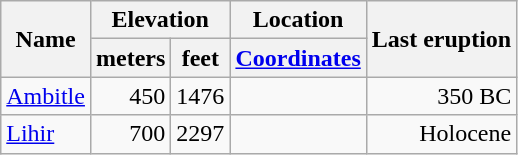<table class="wikitable">
<tr>
<th rowspan="2">Name</th>
<th colspan ="2">Elevation</th>
<th>Location</th>
<th rowspan="2">Last eruption</th>
</tr>
<tr>
<th>meters</th>
<th>feet</th>
<th><a href='#'>Coordinates</a></th>
</tr>
<tr align="right">
<td align="left"><a href='#'>Ambitle</a></td>
<td>450</td>
<td>1476</td>
<td></td>
<td>350 BC</td>
</tr>
<tr align="right">
<td align="left"><a href='#'>Lihir</a></td>
<td>700</td>
<td>2297</td>
<td></td>
<td>Holocene</td>
</tr>
</table>
